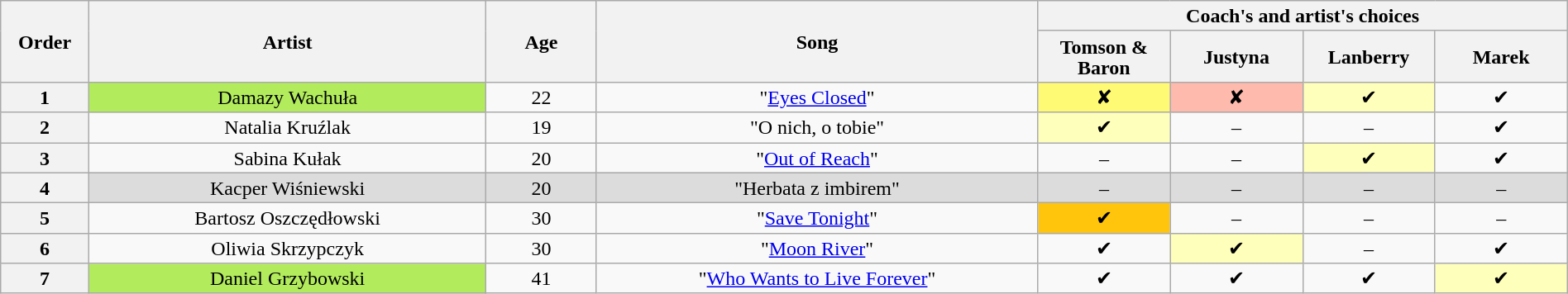<table class="wikitable" style="text-align:center; line-height:17px; width:100%">
<tr>
<th scope="col" rowspan="2" style="width:04%">Order</th>
<th scope="col" rowspan="2" style="width:18%">Artist</th>
<th scope="col" rowspan="2" style="width:05%">Age</th>
<th scope="col" rowspan="2" style="width:20%">Song</th>
<th scope="col" colspan="4" style="width:24%">Coach's and artist's choices</th>
</tr>
<tr>
<th style="width:06%">Tomson & Baron</th>
<th style="width:06%">Justyna</th>
<th style="width:06%">Lanberry</th>
<th style="width:06%">Marek</th>
</tr>
<tr>
<th>1</th>
<td style="background:#B2EC5D">Damazy Wachuła</td>
<td>22</td>
<td>"<a href='#'>Eyes Closed</a>"</td>
<td bgcolor="#fffa73">✘</td>
<td bgcolor="#febaad">✘</td>
<td bgcolor="#ffffbc">✔</td>
<td>✔</td>
</tr>
<tr>
<th>2</th>
<td>Natalia Kruźlak</td>
<td>19</td>
<td>"O nich, o tobie"</td>
<td bgcolor="#ffffbc">✔</td>
<td>–</td>
<td>–</td>
<td>✔</td>
</tr>
<tr>
<th>3</th>
<td>Sabina Kułak</td>
<td>20</td>
<td>"<a href='#'>Out of Reach</a>"</td>
<td>–</td>
<td>–</td>
<td bgcolor="#ffffbc">✔</td>
<td>✔</td>
</tr>
<tr style="background:#DCDCDC">
<th>4</th>
<td>Kacper Wiśniewski</td>
<td>20</td>
<td>"Herbata z imbirem"</td>
<td>–</td>
<td>–</td>
<td>–</td>
<td>–</td>
</tr>
<tr>
<th>5</th>
<td>Bartosz Oszczędłowski</td>
<td>30</td>
<td>"<a href='#'>Save Tonight</a>"</td>
<td bgcolor="#ffc40c">✔</td>
<td>–</td>
<td>–</td>
<td>–</td>
</tr>
<tr>
<th>6</th>
<td>Oliwia Skrzypczyk</td>
<td>30</td>
<td>"<a href='#'>Moon River</a>"</td>
<td>✔</td>
<td bgcolor="#ffffbc">✔</td>
<td>–</td>
<td>✔</td>
</tr>
<tr>
<th>7</th>
<td style="background:#B2EC5D">Daniel Grzybowski</td>
<td>41</td>
<td>"<a href='#'>Who Wants to Live Forever</a>"</td>
<td>✔</td>
<td>✔</td>
<td>✔</td>
<td bgcolor="#ffffbc">✔</td>
</tr>
</table>
